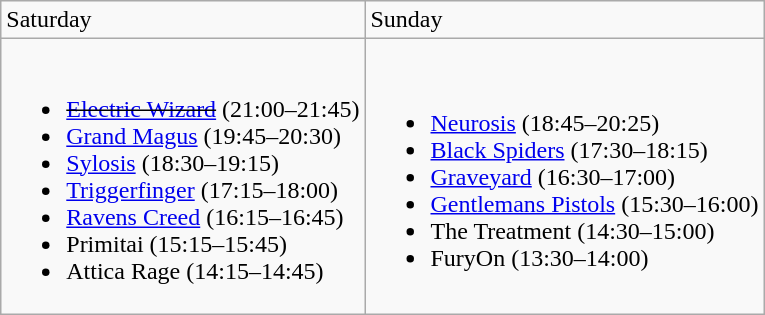<table class="wikitable">
<tr>
<td>Saturday</td>
<td>Sunday</td>
</tr>
<tr>
<td><br><ul><li><s><a href='#'>Electric Wizard</a></s> (21:00–21:45)</li><li><a href='#'>Grand Magus</a> (19:45–20:30)</li><li><a href='#'>Sylosis</a> (18:30–19:15)</li><li><a href='#'>Triggerfinger</a> (17:15–18:00)</li><li><a href='#'>Ravens Creed</a> (16:15–16:45)</li><li>Primitai (15:15–15:45)</li><li>Attica Rage (14:15–14:45)</li></ul></td>
<td><br><ul><li><a href='#'>Neurosis</a> (18:45–20:25)</li><li><a href='#'>Black Spiders</a> (17:30–18:15)</li><li><a href='#'>Graveyard</a> (16:30–17:00)</li><li><a href='#'>Gentlemans Pistols</a> (15:30–16:00)</li><li>The Treatment (14:30–15:00)</li><li>FuryOn (13:30–14:00)</li></ul></td>
</tr>
</table>
